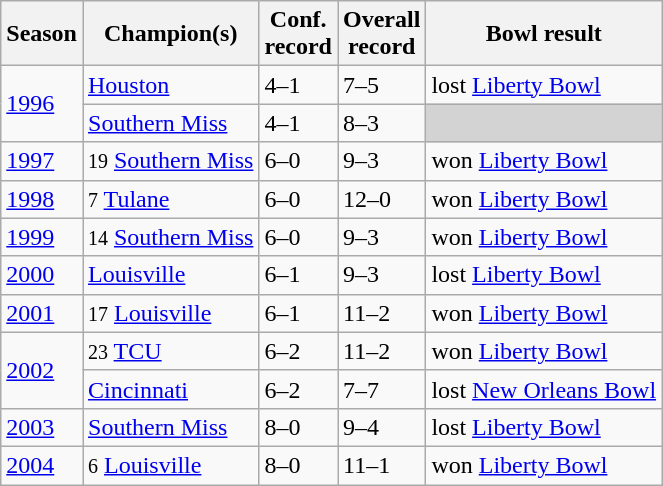<table class="wikitable">
<tr>
<th>Season</th>
<th>Champion(s)</th>
<th>Conf.<br>record</th>
<th>Overall<br>record</th>
<th>Bowl result</th>
</tr>
<tr>
<td rowspan=2><a href='#'>1996</a></td>
<td><a href='#'>Houston</a></td>
<td>4–1</td>
<td>7–5</td>
<td>lost <a href='#'>Liberty Bowl</a></td>
</tr>
<tr>
<td><a href='#'>Southern Miss</a></td>
<td>4–1</td>
<td>8–3</td>
<td bgcolor=lightgrey> </td>
</tr>
<tr>
<td><a href='#'>1997</a></td>
<td><small>19</small> <a href='#'>Southern Miss</a></td>
<td>6–0</td>
<td>9–3</td>
<td>won <a href='#'>Liberty Bowl</a></td>
</tr>
<tr>
<td><a href='#'>1998</a></td>
<td><small>7</small> <a href='#'>Tulane</a></td>
<td>6–0</td>
<td>12–0</td>
<td>won <a href='#'>Liberty Bowl</a></td>
</tr>
<tr>
<td><a href='#'>1999</a></td>
<td><small>14</small> <a href='#'>Southern Miss</a></td>
<td>6–0</td>
<td>9–3</td>
<td>won <a href='#'>Liberty Bowl</a></td>
</tr>
<tr>
<td><a href='#'>2000</a></td>
<td><a href='#'>Louisville</a></td>
<td>6–1</td>
<td>9–3</td>
<td>lost <a href='#'>Liberty Bowl</a></td>
</tr>
<tr>
<td><a href='#'>2001</a></td>
<td><small>17</small> <a href='#'>Louisville</a></td>
<td>6–1</td>
<td>11–2</td>
<td>won <a href='#'>Liberty Bowl</a></td>
</tr>
<tr>
<td rowspan=2><a href='#'>2002</a></td>
<td><small>23</small> <a href='#'>TCU</a></td>
<td>6–2</td>
<td>11–2</td>
<td>won <a href='#'>Liberty Bowl</a> </td>
</tr>
<tr>
<td><a href='#'>Cincinnati</a></td>
<td>6–2</td>
<td>7–7</td>
<td>lost <a href='#'>New Orleans Bowl</a></td>
</tr>
<tr>
<td><a href='#'>2003</a></td>
<td><a href='#'>Southern Miss</a></td>
<td>8–0</td>
<td>9–4</td>
<td>lost <a href='#'>Liberty Bowl</a></td>
</tr>
<tr>
<td><a href='#'>2004</a></td>
<td><small>6</small> <a href='#'>Louisville</a></td>
<td>8–0</td>
<td>11–1</td>
<td>won <a href='#'>Liberty Bowl</a></td>
</tr>
</table>
